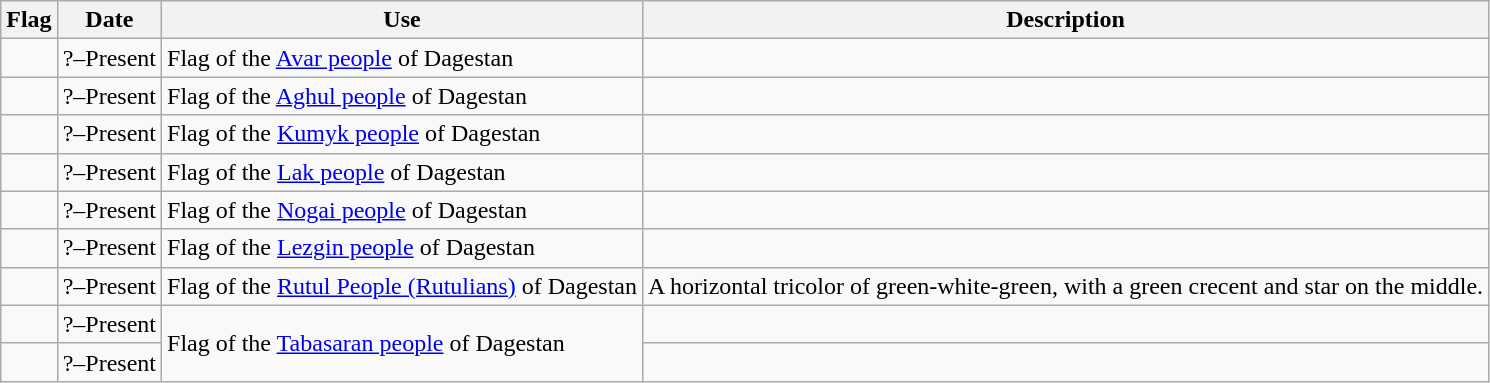<table class="wikitable">
<tr>
<th><strong>Flag</strong></th>
<th><strong>Date</strong></th>
<th><strong>Use</strong></th>
<th><strong>Description</strong></th>
</tr>
<tr>
<td></td>
<td>?–Present</td>
<td>Flag of the <a href='#'>Avar people</a> of Dagestan</td>
<td></td>
</tr>
<tr>
<td></td>
<td>?–Present</td>
<td>Flag of the <a href='#'>Aghul people</a> of Dagestan</td>
<td></td>
</tr>
<tr>
<td></td>
<td>?–Present</td>
<td>Flag of the <a href='#'>Kumyk people</a> of Dagestan</td>
<td></td>
</tr>
<tr>
<td></td>
<td>?–Present</td>
<td>Flag of the <a href='#'>Lak people</a> of Dagestan</td>
<td></td>
</tr>
<tr>
<td></td>
<td>?–Present</td>
<td>Flag of the <a href='#'>Nogai people</a> of Dagestan</td>
<td></td>
</tr>
<tr>
<td></td>
<td>?–Present</td>
<td>Flag of the <a href='#'>Lezgin people</a> of Dagestan</td>
<td></td>
</tr>
<tr>
<td></td>
<td>?–Present</td>
<td>Flag of the <a href='#'>Rutul People (Rutulians)</a> of Dagestan</td>
<td>A horizontal tricolor of green-white-green, with a green crecent and star on the middle.</td>
</tr>
<tr>
<td></td>
<td>?–Present</td>
<td rowspan="2">Flag of the <a href='#'>Tabasaran people</a> of Dagestan</td>
<td></td>
</tr>
<tr>
<td></td>
<td>?–Present</td>
<td></td>
</tr>
</table>
